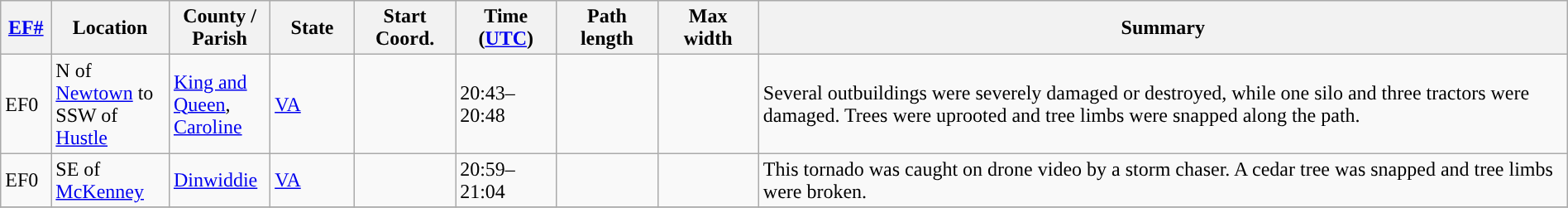<table class="wikitable sortable" style="width:100%;">
<tr>
<th scope="col"  style="width:3%; text-align:center;"><a href='#'>EF#</a></th>
<th scope="col"  style="width:7%; text-align:center;" class="unsortable">Location</th>
<th scope="col"  style="width:6%; text-align:center;" class="unsortable">County / Parish</th>
<th scope="col"  style="width:5%; text-align:center;">State</th>
<th scope="col"  style="width:6%; text-align:center;">Start Coord.</th>
<th scope="col"  style="width:6%; text-align:center;">Time (<a href='#'>UTC</a>)</th>
<th scope="col"  style="width:6%; text-align:center;">Path length</th>
<th scope="col"  style="width:6%; text-align:center;">Max width</th>
<th scope="col" class="unsortable" style="width:48%; text-align:center;">Summary</th>
</tr>
<tr>
<td>EF0</td>
<td>N of <a href='#'>Newtown</a> to SSW of <a href='#'>Hustle</a></td>
<td><a href='#'>King and Queen</a>, <a href='#'>Caroline</a></td>
<td><a href='#'>VA</a></td>
<td></td>
<td>20:43–20:48</td>
<td></td>
<td></td>
<td>Several outbuildings were severely damaged or destroyed, while one silo and three tractors were damaged. Trees were uprooted and tree limbs were snapped along the path.</td>
</tr>
<tr>
<td>EF0</td>
<td>SE of <a href='#'>McKenney</a></td>
<td><a href='#'>Dinwiddie</a></td>
<td><a href='#'>VA</a></td>
<td></td>
<td>20:59–21:04</td>
<td></td>
<td></td>
<td>This tornado was caught on drone video by a storm chaser. A cedar tree was snapped and tree limbs were broken.</td>
</tr>
<tr>
</tr>
</table>
